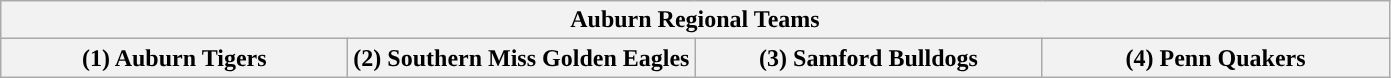<table class="wikitable">
<tr>
<th colspan=4>Auburn Regional Teams</th>
</tr>
<tr>
<th style="width: 25%; ">(1) Auburn Tigers</th>
<th style="width: 25%; ">(2) Southern Miss Golden Eagles</th>
<th style="width: 25%; ">(3) Samford Bulldogs</th>
<th style="width: 25%; ">(4) Penn Quakers</th>
</tr>
</table>
